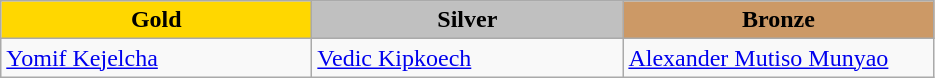<table class="wikitable" style="text-align:left">
<tr align="center">
<td width=200 bgcolor=gold><strong>Gold</strong></td>
<td width=200 bgcolor=silver><strong>Silver</strong></td>
<td width=200 bgcolor=CC9966><strong>Bronze</strong></td>
</tr>
<tr>
<td><a href='#'>Yomif Kejelcha</a><br></td>
<td><a href='#'>Vedic Kipkoech</a><br></td>
<td><a href='#'>Alexander Mutiso Munyao</a><br></td>
</tr>
</table>
